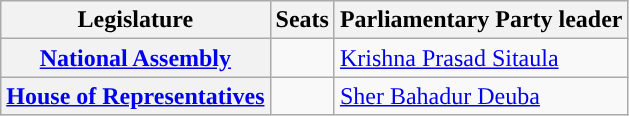<table class="wikitable">
<tr>
<th style="background-color:">Legislature</th>
<th style="background-color:">Seats</th>
<th style="background-color:">Parliamentary Party leader</th>
</tr>
<tr>
<th><a href='#'>National Assembly</a></th>
<td></td>
<td><a href='#'>Krishna Prasad Sitaula</a></td>
</tr>
<tr>
<th><a href='#'>House of Representatives</a></th>
<td></td>
<td><a href='#'>Sher Bahadur Deuba</a></td>
</tr>
</table>
